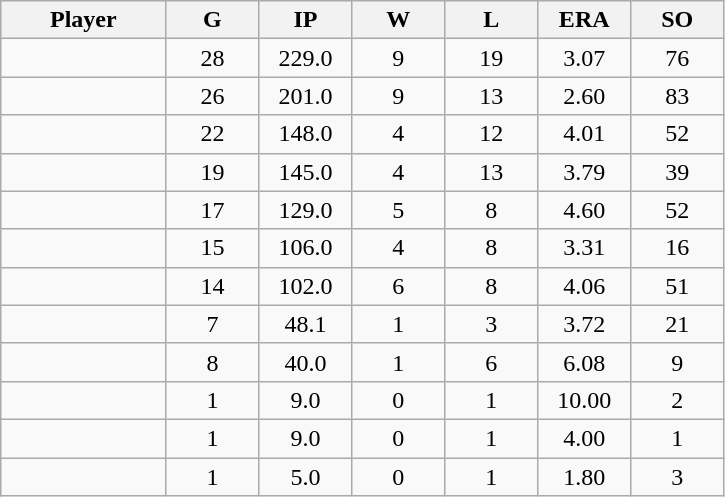<table class="wikitable sortable">
<tr>
<th bgcolor="#DDDDFF" width="16%">Player</th>
<th bgcolor="#DDDDFF" width="9%">G</th>
<th bgcolor="#DDDDFF" width="9%">IP</th>
<th bgcolor="#DDDDFF" width="9%">W</th>
<th bgcolor="#DDDDFF" width="9%">L</th>
<th bgcolor="#DDDDFF" width="9%">ERA</th>
<th bgcolor="#DDDDFF" width="9%">SO</th>
</tr>
<tr align="center">
<td></td>
<td>28</td>
<td>229.0</td>
<td>9</td>
<td>19</td>
<td>3.07</td>
<td>76</td>
</tr>
<tr align="center">
<td></td>
<td>26</td>
<td>201.0</td>
<td>9</td>
<td>13</td>
<td>2.60</td>
<td>83</td>
</tr>
<tr align="center">
<td></td>
<td>22</td>
<td>148.0</td>
<td>4</td>
<td>12</td>
<td>4.01</td>
<td>52</td>
</tr>
<tr align=center>
<td></td>
<td>19</td>
<td>145.0</td>
<td>4</td>
<td>13</td>
<td>3.79</td>
<td>39</td>
</tr>
<tr align="center">
<td></td>
<td>17</td>
<td>129.0</td>
<td>5</td>
<td>8</td>
<td>4.60</td>
<td>52</td>
</tr>
<tr align="center">
<td></td>
<td>15</td>
<td>106.0</td>
<td>4</td>
<td>8</td>
<td>3.31</td>
<td>16</td>
</tr>
<tr align=center>
<td></td>
<td>14</td>
<td>102.0</td>
<td>6</td>
<td>8</td>
<td>4.06</td>
<td>51</td>
</tr>
<tr align="center">
<td></td>
<td>7</td>
<td>48.1</td>
<td>1</td>
<td>3</td>
<td>3.72</td>
<td>21</td>
</tr>
<tr align="center">
<td></td>
<td>8</td>
<td>40.0</td>
<td>1</td>
<td>6</td>
<td>6.08</td>
<td>9</td>
</tr>
<tr align="center">
<td></td>
<td>1</td>
<td>9.0</td>
<td>0</td>
<td>1</td>
<td>10.00</td>
<td>2</td>
</tr>
<tr align="center">
<td></td>
<td>1</td>
<td>9.0</td>
<td>0</td>
<td>1</td>
<td>4.00</td>
<td>1</td>
</tr>
<tr align="center">
<td></td>
<td>1</td>
<td>5.0</td>
<td>0</td>
<td>1</td>
<td>1.80</td>
<td>3</td>
</tr>
</table>
